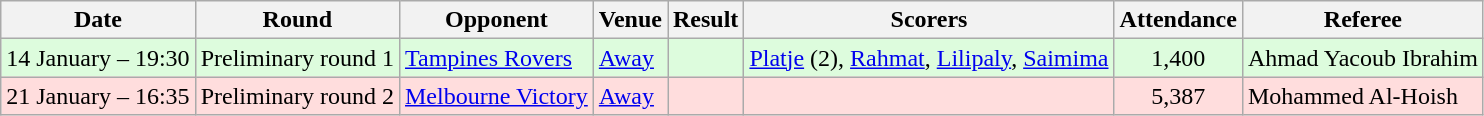<table class="wikitable">
<tr>
<th>Date</th>
<th>Round</th>
<th>Opponent</th>
<th>Venue</th>
<th>Result</th>
<th>Scorers</th>
<th>Attendance</th>
<th>Referee</th>
</tr>
<tr bgcolor = "#DDFCDD">
<td>14 January – 19:30</td>
<td align="center">Preliminary round 1</td>
<td> <a href='#'>Tampines Rovers</a></td>
<td><a href='#'>Away</a></td>
<td> </td>
<td><a href='#'>Platje</a> (2), <a href='#'>Rahmat</a>, <a href='#'>Lilipaly</a>, <a href='#'>Saimima</a></td>
<td align="center">1,400</td>
<td> Ahmad Yacoub Ibrahim</td>
</tr>
<tr bgcolor = "#FFDDDD">
<td>21 January – 16:35</td>
<td align="center">Preliminary round 2</td>
<td> <a href='#'>Melbourne Victory</a></td>
<td><a href='#'>Away</a></td>
<td></td>
<td></td>
<td align="center">5,387</td>
<td> Mohammed Al-Hoish</td>
</tr>
</table>
